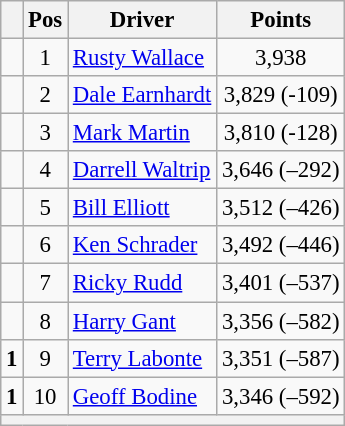<table class="wikitable" style="font-size: 95%;">
<tr>
<th></th>
<th>Pos</th>
<th>Driver</th>
<th>Points</th>
</tr>
<tr>
<td align="left"></td>
<td style="text-align:center;">1</td>
<td><a href='#'>Rusty Wallace</a></td>
<td style="text-align:center;">3,938</td>
</tr>
<tr>
<td align="left"></td>
<td style="text-align:center;">2</td>
<td><a href='#'>Dale Earnhardt</a></td>
<td style="text-align:center;">3,829 (-109)</td>
</tr>
<tr>
<td align="left"></td>
<td style="text-align:center;">3</td>
<td><a href='#'>Mark Martin</a></td>
<td style="text-align:center;">3,810 (-128)</td>
</tr>
<tr>
<td align="left"></td>
<td style="text-align:center;">4</td>
<td><a href='#'>Darrell Waltrip</a></td>
<td style="text-align:center;">3,646 (–292)</td>
</tr>
<tr>
<td align="left"></td>
<td style="text-align:center;">5</td>
<td><a href='#'>Bill Elliott</a></td>
<td style="text-align:center;">3,512 (–426)</td>
</tr>
<tr>
<td align="left"></td>
<td style="text-align:center;">6</td>
<td><a href='#'>Ken Schrader</a></td>
<td style="text-align:center;">3,492 (–446)</td>
</tr>
<tr>
<td align="left"></td>
<td style="text-align:center;">7</td>
<td><a href='#'>Ricky Rudd</a></td>
<td style="text-align:center;">3,401 (–537)</td>
</tr>
<tr>
<td align="left"></td>
<td style="text-align:center;">8</td>
<td><a href='#'>Harry Gant</a></td>
<td style="text-align:center;">3,356 (–582)</td>
</tr>
<tr>
<td align="left">  <strong>1</strong></td>
<td style="text-align:center;">9</td>
<td><a href='#'>Terry Labonte</a></td>
<td style="text-align:center;">3,351 (–587)</td>
</tr>
<tr>
<td align="left">  <strong>1</strong></td>
<td style="text-align:center;">10</td>
<td><a href='#'>Geoff Bodine</a></td>
<td style="text-align:center;">3,346 (–592)</td>
</tr>
<tr class="sortbottom">
<th colspan="9"></th>
</tr>
</table>
